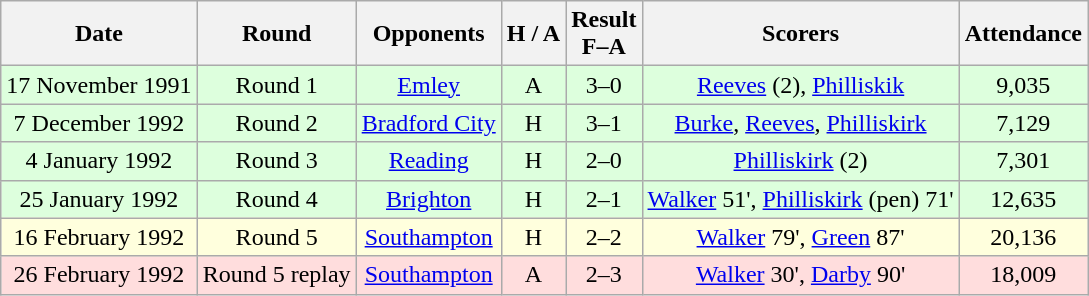<table class="wikitable" style="text-align:center">
<tr>
<th>Date</th>
<th>Round</th>
<th>Opponents</th>
<th>H / A</th>
<th>Result<br>F–A</th>
<th>Scorers</th>
<th>Attendance</th>
</tr>
<tr bgcolor="#ddffdd">
<td>17 November 1991</td>
<td>Round 1</td>
<td><a href='#'>Emley</a></td>
<td>A</td>
<td>3–0</td>
<td><a href='#'>Reeves</a> (2), <a href='#'>Philliskik</a></td>
<td>9,035</td>
</tr>
<tr bgcolor="#ddffdd">
<td>7 December 1992</td>
<td>Round 2</td>
<td><a href='#'>Bradford City</a></td>
<td>H</td>
<td>3–1</td>
<td><a href='#'>Burke</a>, <a href='#'>Reeves</a>, <a href='#'>Philliskirk</a></td>
<td>7,129</td>
</tr>
<tr bgcolor="#ddffdd">
<td>4 January 1992</td>
<td>Round 3</td>
<td><a href='#'>Reading</a></td>
<td>H</td>
<td>2–0</td>
<td><a href='#'>Philliskirk</a> (2)</td>
<td>7,301</td>
</tr>
<tr bgcolor="#ddffdd">
<td>25 January 1992</td>
<td>Round 4</td>
<td><a href='#'>Brighton</a></td>
<td>H</td>
<td>2–1</td>
<td><a href='#'>Walker</a> 51', <a href='#'>Philliskirk</a> (pen) 71'</td>
<td>12,635</td>
</tr>
<tr bgcolor="#ffffdd">
<td>16 February 1992</td>
<td>Round 5</td>
<td><a href='#'>Southampton</a></td>
<td>H</td>
<td>2–2</td>
<td><a href='#'>Walker</a> 79', <a href='#'>Green</a> 87'</td>
<td>20,136</td>
</tr>
<tr bgcolor="#ffdddd">
<td>26 February 1992</td>
<td>Round 5 replay</td>
<td><a href='#'>Southampton</a></td>
<td>A</td>
<td>2–3 </td>
<td><a href='#'>Walker</a> 30', <a href='#'>Darby</a> 90'</td>
<td>18,009</td>
</tr>
</table>
